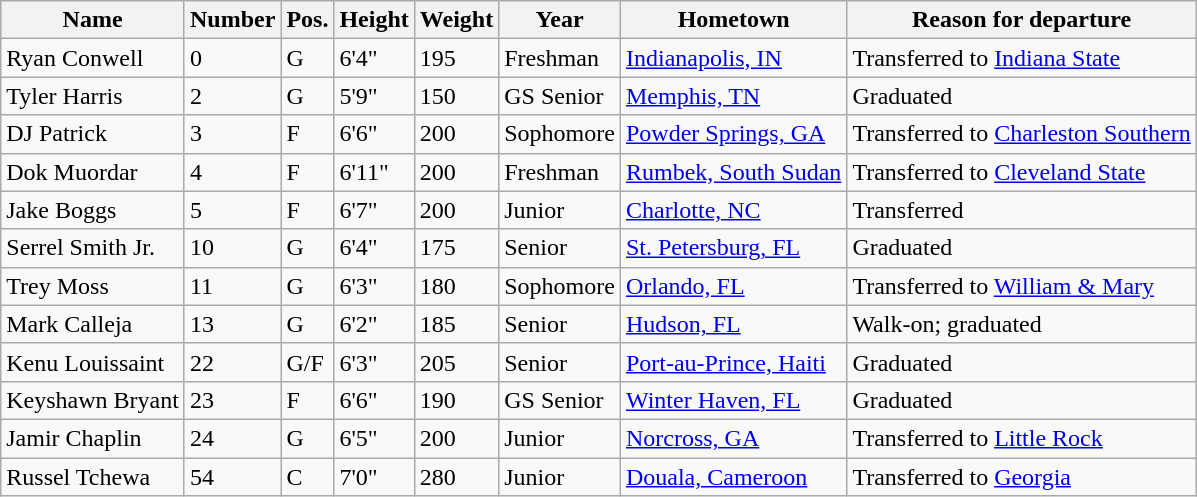<table class="wikitable sortable" border="1">
<tr>
<th>Name</th>
<th>Number</th>
<th>Pos.</th>
<th>Height</th>
<th>Weight</th>
<th>Year</th>
<th>Hometown</th>
<th class="unsortable">Reason for departure</th>
</tr>
<tr>
<td>Ryan Conwell</td>
<td>0</td>
<td>G</td>
<td>6'4"</td>
<td>195</td>
<td>Freshman</td>
<td><a href='#'>Indianapolis, IN</a></td>
<td>Transferred to <a href='#'>Indiana State</a></td>
</tr>
<tr>
<td>Tyler Harris</td>
<td>2</td>
<td>G</td>
<td>5'9"</td>
<td>150</td>
<td>GS Senior</td>
<td><a href='#'>Memphis, TN</a></td>
<td>Graduated</td>
</tr>
<tr>
<td>DJ Patrick</td>
<td>3</td>
<td>F</td>
<td>6'6"</td>
<td>200</td>
<td>Sophomore</td>
<td><a href='#'>Powder Springs, GA</a></td>
<td>Transferred to <a href='#'>Charleston Southern</a></td>
</tr>
<tr>
<td>Dok Muordar</td>
<td>4</td>
<td>F</td>
<td>6'11"</td>
<td>200</td>
<td>Freshman</td>
<td><a href='#'>Rumbek, South Sudan</a></td>
<td>Transferred to <a href='#'>Cleveland State</a></td>
</tr>
<tr>
<td>Jake Boggs</td>
<td>5</td>
<td>F</td>
<td>6'7"</td>
<td>200</td>
<td>Junior</td>
<td><a href='#'>Charlotte, NC</a></td>
<td>Transferred</td>
</tr>
<tr>
<td>Serrel Smith Jr.</td>
<td>10</td>
<td>G</td>
<td>6'4"</td>
<td>175</td>
<td>Senior</td>
<td><a href='#'>St. Petersburg, FL</a></td>
<td>Graduated</td>
</tr>
<tr>
<td>Trey Moss</td>
<td>11</td>
<td>G</td>
<td>6'3"</td>
<td>180</td>
<td>Sophomore</td>
<td><a href='#'>Orlando, FL</a></td>
<td>Transferred to <a href='#'>William & Mary</a></td>
</tr>
<tr>
<td>Mark Calleja</td>
<td>13</td>
<td>G</td>
<td>6'2"</td>
<td>185</td>
<td>Senior</td>
<td><a href='#'>Hudson, FL</a></td>
<td>Walk-on; graduated</td>
</tr>
<tr>
<td>Kenu Louissaint</td>
<td>22</td>
<td>G/F</td>
<td>6'3"</td>
<td>205</td>
<td>Senior</td>
<td><a href='#'>Port-au-Prince, Haiti</a></td>
<td>Graduated</td>
</tr>
<tr>
<td>Keyshawn Bryant</td>
<td>23</td>
<td>F</td>
<td>6'6"</td>
<td>190</td>
<td>GS Senior</td>
<td><a href='#'>Winter Haven, FL</a></td>
<td>Graduated</td>
</tr>
<tr>
<td>Jamir Chaplin</td>
<td>24</td>
<td>G</td>
<td>6'5"</td>
<td>200</td>
<td>Junior</td>
<td><a href='#'>Norcross, GA</a></td>
<td>Transferred to <a href='#'>Little Rock</a></td>
</tr>
<tr>
<td>Russel Tchewa</td>
<td>54</td>
<td>C</td>
<td>7'0"</td>
<td>280</td>
<td>Junior</td>
<td><a href='#'>Douala, Cameroon</a></td>
<td>Transferred to <a href='#'>Georgia</a></td>
</tr>
</table>
